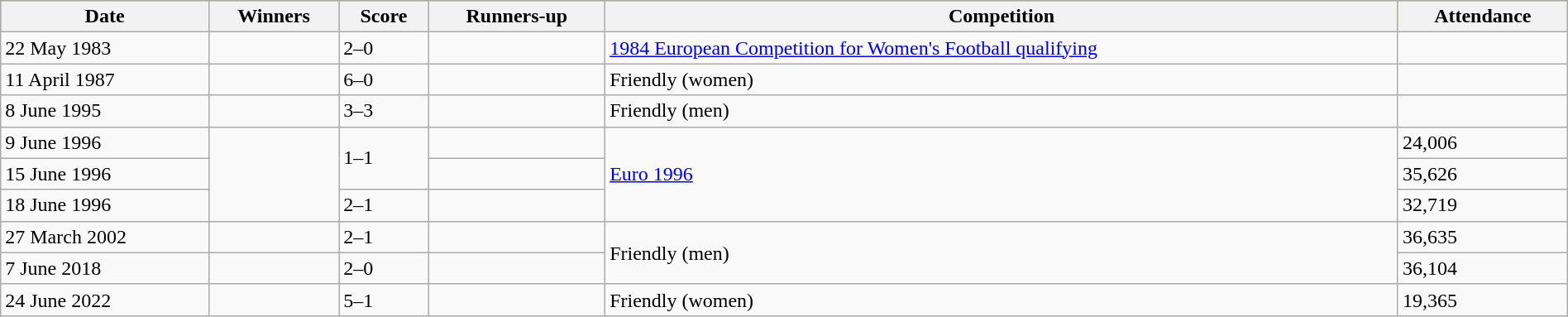<table class="wikitable" width=100%>
<tr bgcolor=#bdb76b>
<th>Date</th>
<th>Winners</th>
<th>Score</th>
<th>Runners-up</th>
<th>Competition</th>
<th>Attendance</th>
</tr>
<tr>
<td>22 May 1983</td>
<td></td>
<td>2–0</td>
<td></td>
<td><a href='#'>1984 European Competition for Women's Football qualifying</a></td>
<td></td>
</tr>
<tr>
<td>11 April 1987</td>
<td></td>
<td>6–0</td>
<td></td>
<td>Friendly (women)</td>
<td></td>
</tr>
<tr>
<td>8 June 1995</td>
<td></td>
<td>3–3</td>
<td></td>
<td>Friendly (men)</td>
<td></td>
</tr>
<tr>
<td>9 June 1996</td>
<td rowspan="3"></td>
<td rowspan="2">1–1</td>
<td></td>
<td rowspan=3><a href='#'>Euro 1996</a></td>
<td>24,006</td>
</tr>
<tr>
<td>15 June 1996</td>
<td></td>
<td>35,626</td>
</tr>
<tr>
<td>18 June 1996</td>
<td>2–1</td>
<td></td>
<td>32,719</td>
</tr>
<tr>
<td>27 March 2002</td>
<td></td>
<td>2–1</td>
<td></td>
<td rowspan="2">Friendly (men)</td>
<td>36,635</td>
</tr>
<tr>
<td>7 June 2018</td>
<td></td>
<td>2–0</td>
<td></td>
<td>36,104</td>
</tr>
<tr>
<td>24 June 2022</td>
<td></td>
<td>5–1</td>
<td></td>
<td>Friendly (women)</td>
<td>19,365</td>
</tr>
</table>
